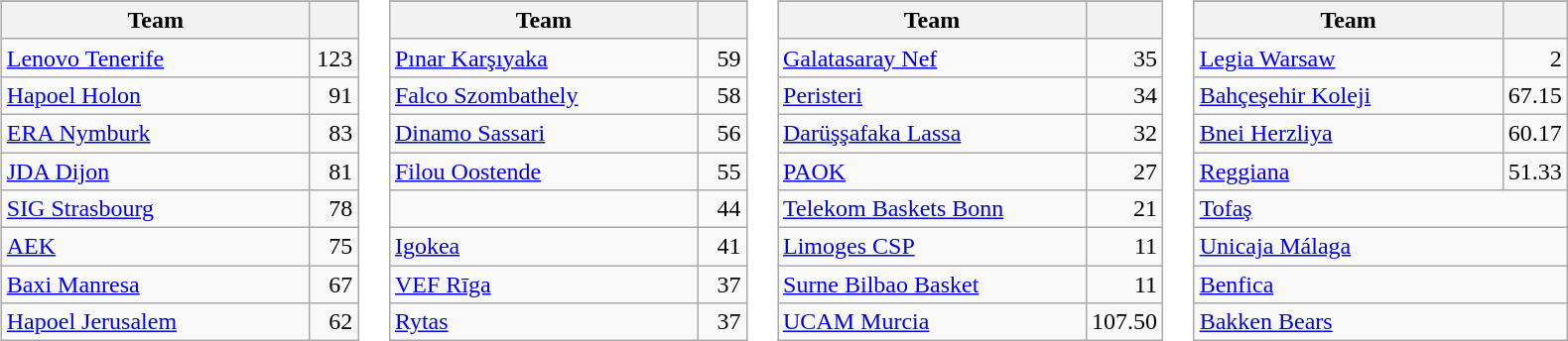<table>
<tr valign=top>
<td><br><table class="wikitable">
<tr>
</tr>
<tr>
<th width=200>Team</th>
<th width=25></th>
</tr>
<tr>
<td> <a href='#'>Lenovo Tenerife</a></td>
<td align="right">123</td>
</tr>
<tr>
<td> <a href='#'>Hapoel Holon</a></td>
<td align="right">91</td>
</tr>
<tr>
<td> <a href='#'>ERA Nymburk</a></td>
<td align="right">83</td>
</tr>
<tr>
<td> <a href='#'>JDA Dijon</a></td>
<td align="right">81</td>
</tr>
<tr>
<td> <a href='#'>SIG Strasbourg</a></td>
<td align="right">78</td>
</tr>
<tr>
<td> <a href='#'>AEK</a></td>
<td align="right">75</td>
</tr>
<tr>
<td> <a href='#'>Baxi Manresa</a></td>
<td align="right">67</td>
</tr>
<tr>
<td> <a href='#'>Hapoel Jerusalem</a></td>
<td align="right">62</td>
</tr>
</table>
</td>
<td><br><table class="wikitable">
<tr>
</tr>
<tr>
<th width=200>Team</th>
<th width=25></th>
</tr>
<tr>
<td> <a href='#'>Pınar Karşıyaka</a></td>
<td align="right">59</td>
</tr>
<tr>
<td> <a href='#'>Falco Szombathely</a></td>
<td align="right">58</td>
</tr>
<tr>
<td> <a href='#'>Dinamo Sassari</a></td>
<td align="right">56</td>
</tr>
<tr>
<td> <a href='#'>Filou Oostende</a></td>
<td align="right">55</td>
</tr>
<tr>
<td></td>
<td align="right">44</td>
</tr>
<tr>
<td> <a href='#'>Igokea</a></td>
<td align="right">41</td>
</tr>
<tr>
<td> <a href='#'>VEF Rīga</a></td>
<td align="right">37</td>
</tr>
<tr>
<td> <a href='#'>Rytas</a></td>
<td align="right">37</td>
</tr>
</table>
</td>
<td><br><table class="wikitable">
<tr>
</tr>
<tr>
<th width=200>Team</th>
<th width=25></th>
</tr>
<tr>
<td> <a href='#'>Galatasaray Nef</a></td>
<td align="right">35</td>
</tr>
<tr>
<td> <a href='#'>Peristeri</a></td>
<td align="right">34</td>
</tr>
<tr>
<td> <a href='#'>Darüşşafaka Lassa</a></td>
<td align="right">32</td>
</tr>
<tr>
<td> <a href='#'>PAOK</a></td>
<td align="right">27</td>
</tr>
<tr>
<td> <a href='#'>Telekom Baskets Bonn</a></td>
<td align="right">21</td>
</tr>
<tr>
<td> <a href='#'>Limoges CSP</a></td>
<td align="right">11</td>
</tr>
<tr>
<td> <a href='#'>Surne Bilbao Basket</a></td>
<td align="right">11</td>
</tr>
<tr>
<td> <a href='#'>UCAM Murcia</a></td>
<td align="right">107.50</td>
</tr>
</table>
</td>
<td><br><table class="wikitable">
<tr>
</tr>
<tr>
<th width=200>Team</th>
<th width=25></th>
</tr>
<tr>
<td> <a href='#'>Legia Warsaw</a></td>
<td align="right">2</td>
</tr>
<tr>
<td> <a href='#'>Bahçeşehir Koleji</a></td>
<td>67.15</td>
</tr>
<tr>
<td> <a href='#'>Bnei Herzliya</a></td>
<td align="right">60.17</td>
</tr>
<tr>
<td> <a href='#'>Reggiana</a></td>
<td align="right">51.33</td>
</tr>
<tr>
<td colspan=2> <a href='#'>Tofaş</a> </td>
</tr>
<tr>
<td colspan=2> <a href='#'>Unicaja Málaga</a> </td>
</tr>
<tr>
<td colspan=2> <a href='#'>Benfica</a> </td>
</tr>
<tr>
<td colspan=2> <a href='#'>Bakken Bears</a> </td>
</tr>
</table>
</td>
</tr>
</table>
